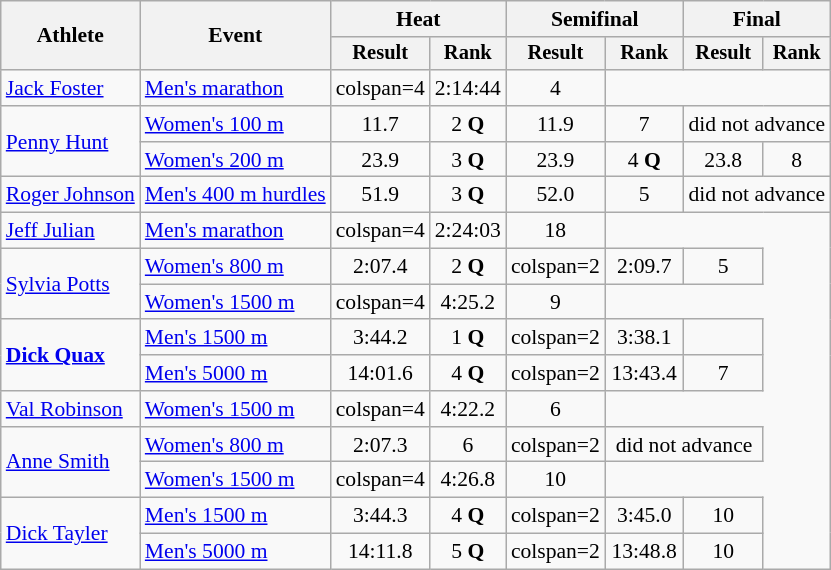<table class=wikitable style=font-size:90%>
<tr>
<th rowspan=2>Athlete</th>
<th rowspan=2>Event</th>
<th colspan=2>Heat</th>
<th colspan=2>Semifinal</th>
<th colspan=2>Final</th>
</tr>
<tr style=font-size:95%>
<th>Result</th>
<th>Rank</th>
<th>Result</th>
<th>Rank</th>
<th>Result</th>
<th>Rank</th>
</tr>
<tr align=center>
<td align=left><a href='#'>Jack Foster</a></td>
<td align=left><a href='#'>Men's marathon</a></td>
<td>colspan=4 </td>
<td>2:14:44</td>
<td>4</td>
</tr>
<tr align=center>
<td align=left rowspan=2><a href='#'>Penny Hunt</a></td>
<td align=left><a href='#'>Women's 100 m</a></td>
<td>11.7</td>
<td>2 <strong>Q</strong></td>
<td>11.9</td>
<td>7</td>
<td colspan=2>did not advance</td>
</tr>
<tr align=center>
<td align=left><a href='#'>Women's 200 m</a></td>
<td>23.9</td>
<td>3 <strong>Q</strong></td>
<td>23.9</td>
<td>4 <strong>Q</strong></td>
<td>23.8</td>
<td>8</td>
</tr>
<tr align=center>
<td align=left><a href='#'>Roger Johnson</a></td>
<td align=left><a href='#'>Men's 400 m hurdles</a></td>
<td>51.9</td>
<td>3 <strong>Q</strong></td>
<td>52.0</td>
<td>5</td>
<td colspan=2>did not advance</td>
</tr>
<tr align=center>
<td align=left><a href='#'>Jeff Julian</a></td>
<td align=left><a href='#'>Men's marathon</a></td>
<td>colspan=4 </td>
<td>2:24:03</td>
<td>18</td>
</tr>
<tr align=center>
<td align=left rowspan=2><a href='#'>Sylvia Potts</a></td>
<td align=left><a href='#'>Women's 800 m</a></td>
<td>2:07.4</td>
<td>2 <strong>Q</strong></td>
<td>colspan=2 </td>
<td>2:09.7</td>
<td>5</td>
</tr>
<tr align=center>
<td align=left><a href='#'>Women's 1500 m</a></td>
<td>colspan=4 </td>
<td>4:25.2</td>
<td>9</td>
</tr>
<tr align=center>
<td align=left rowspan=2><strong><a href='#'>Dick Quax</a></strong></td>
<td align=left><a href='#'>Men's 1500 m</a></td>
<td>3:44.2</td>
<td>1 <strong>Q</strong></td>
<td>colspan=2 </td>
<td>3:38.1</td>
<td></td>
</tr>
<tr align=center>
<td align=left><a href='#'>Men's 5000 m</a></td>
<td>14:01.6</td>
<td>4 <strong>Q</strong></td>
<td>colspan=2 </td>
<td>13:43.4</td>
<td>7</td>
</tr>
<tr align=center>
<td align=left><a href='#'>Val Robinson</a></td>
<td align=left><a href='#'>Women's 1500 m</a></td>
<td>colspan=4 </td>
<td>4:22.2</td>
<td>6</td>
</tr>
<tr align=center>
<td align=left rowspan=2><a href='#'>Anne Smith</a></td>
<td align=left><a href='#'>Women's 800 m</a></td>
<td>2:07.3</td>
<td>6</td>
<td>colspan=2 </td>
<td colspan=2>did not advance</td>
</tr>
<tr align=center>
<td align=left><a href='#'>Women's 1500 m</a></td>
<td>colspan=4 </td>
<td>4:26.8</td>
<td>10</td>
</tr>
<tr align=center>
<td align=left rowspan=2><a href='#'>Dick Tayler</a></td>
<td align=left><a href='#'>Men's 1500 m</a></td>
<td>3:44.3</td>
<td>4 <strong>Q</strong></td>
<td>colspan=2 </td>
<td>3:45.0</td>
<td>10</td>
</tr>
<tr align=center>
<td align=left><a href='#'>Men's 5000 m</a></td>
<td>14:11.8</td>
<td>5 <strong>Q</strong></td>
<td>colspan=2 </td>
<td>13:48.8</td>
<td>10</td>
</tr>
</table>
